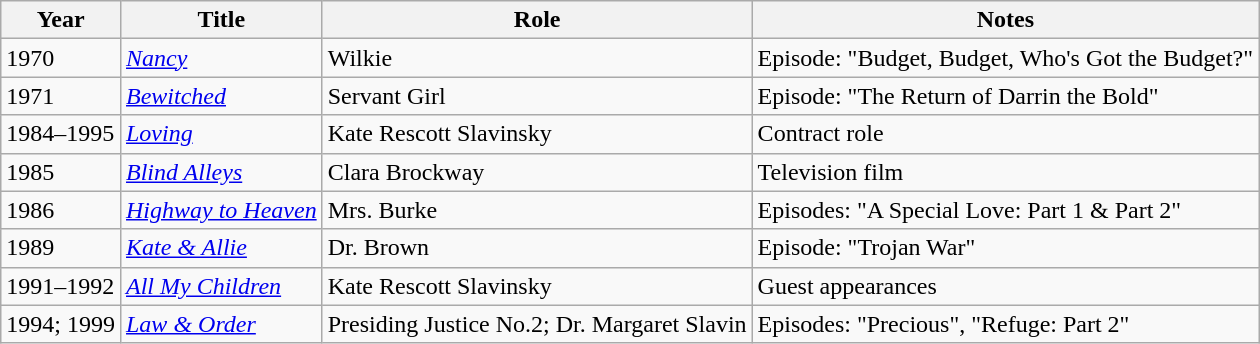<table class="wikitable">
<tr>
<th>Year</th>
<th>Title</th>
<th>Role</th>
<th>Notes</th>
</tr>
<tr>
<td>1970</td>
<td><em><a href='#'>Nancy</a></em></td>
<td>Wilkie</td>
<td>Episode: "Budget, Budget, Who's Got the Budget?"</td>
</tr>
<tr>
<td>1971</td>
<td><em><a href='#'>Bewitched</a></em></td>
<td>Servant Girl</td>
<td>Episode: "The Return of Darrin the Bold"</td>
</tr>
<tr>
<td>1984–1995</td>
<td><em><a href='#'>Loving</a></em></td>
<td>Kate Rescott Slavinsky</td>
<td>Contract role</td>
</tr>
<tr>
<td>1985</td>
<td><em><a href='#'>Blind Alleys</a></em></td>
<td>Clara Brockway</td>
<td>Television film</td>
</tr>
<tr>
<td>1986</td>
<td><em><a href='#'>Highway to Heaven</a></em></td>
<td>Mrs. Burke</td>
<td>Episodes: "A Special Love: Part 1 & Part 2"</td>
</tr>
<tr>
<td>1989</td>
<td><em><a href='#'>Kate & Allie</a></em></td>
<td>Dr. Brown</td>
<td>Episode: "Trojan War"</td>
</tr>
<tr>
<td>1991–1992</td>
<td><em><a href='#'>All My Children</a></em></td>
<td>Kate Rescott Slavinsky</td>
<td>Guest appearances</td>
</tr>
<tr>
<td>1994; 1999</td>
<td><em><a href='#'>Law & Order</a></em></td>
<td>Presiding Justice No.2; Dr. Margaret Slavin</td>
<td>Episodes: "Precious", "Refuge: Part 2"</td>
</tr>
</table>
